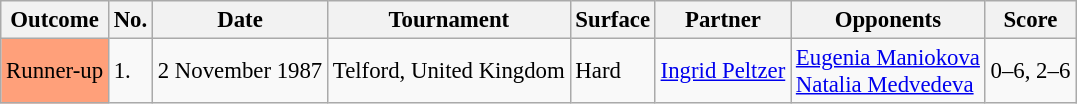<table class="wikitable" style="font-size:95%">
<tr>
<th>Outcome</th>
<th>No.</th>
<th>Date</th>
<th>Tournament</th>
<th>Surface</th>
<th>Partner</th>
<th>Opponents</th>
<th>Score</th>
</tr>
<tr>
<td style="background:#ffa07a;">Runner-up</td>
<td>1.</td>
<td>2 November 1987</td>
<td>Telford, United Kingdom</td>
<td>Hard</td>
<td> <a href='#'>Ingrid Peltzer</a></td>
<td> <a href='#'>Eugenia Maniokova</a> <br>  <a href='#'>Natalia Medvedeva</a></td>
<td>0–6, 2–6</td>
</tr>
</table>
